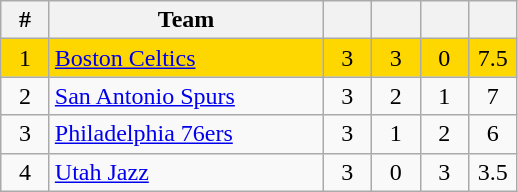<table class="wikitable" style="text-align:center">
<tr>
<th width="25px">#</th>
<th width="175px">Team</th>
<th width="25px"></th>
<th width="25px"></th>
<th width="25px"></th>
<th width="25px"></th>
</tr>
<tr style="background:gold;">
<td>1</td>
<td align="left"><a href='#'>Boston Celtics</a></td>
<td>3</td>
<td>3</td>
<td>0</td>
<td>7.5</td>
</tr>
<tr>
<td>2</td>
<td align="left"><a href='#'>San Antonio Spurs</a></td>
<td>3</td>
<td>2</td>
<td>1</td>
<td>7</td>
</tr>
<tr>
<td>3</td>
<td align="left"><a href='#'>Philadelphia 76ers</a></td>
<td>3</td>
<td>1</td>
<td>2</td>
<td>6</td>
</tr>
<tr>
<td>4</td>
<td align="left"><a href='#'>Utah Jazz</a></td>
<td>3</td>
<td>0</td>
<td>3</td>
<td>3.5</td>
</tr>
</table>
